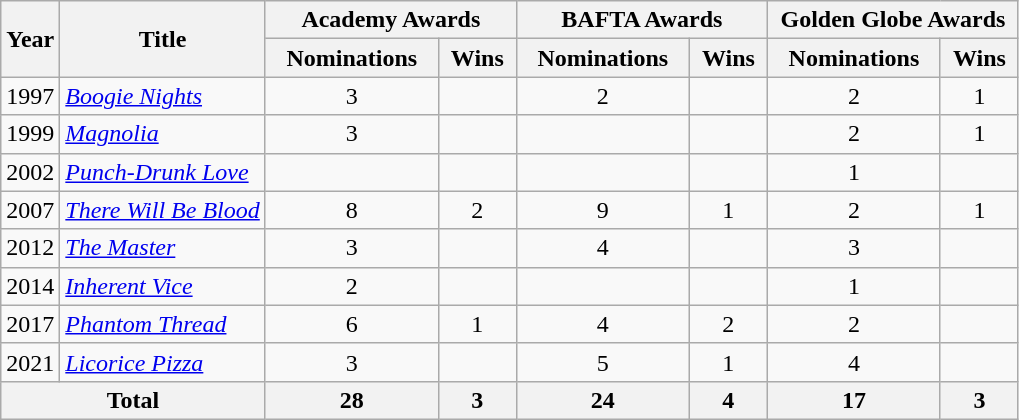<table class="wikitable">
<tr>
<th rowspan="2">Year</th>
<th rowspan="2">Title</th>
<th colspan="2" style="text-align:center;" width=160>Academy Awards</th>
<th colspan="2" style="text-align:center;" width=160>BAFTA Awards</th>
<th colspan="2" style="text-align:center;" width=160>Golden Globe Awards</th>
</tr>
<tr>
<th>Nominations</th>
<th>Wins</th>
<th>Nominations</th>
<th>Wins</th>
<th>Nominations</th>
<th>Wins</th>
</tr>
<tr>
<td>1997</td>
<td><em><a href='#'>Boogie Nights</a></em></td>
<td style="text-align:center">3</td>
<td style="text-align:center"></td>
<td style="text-align:center">2</td>
<td style="text-align:center"></td>
<td style="text-align:center">2</td>
<td style="text-align:center">1</td>
</tr>
<tr>
<td>1999</td>
<td><em><a href='#'>Magnolia</a></em></td>
<td style="text-align:center">3</td>
<td style="text-align:center"></td>
<td style="text-align:center"></td>
<td style="text-align:center"></td>
<td style="text-align:center">2</td>
<td style="text-align:center">1</td>
</tr>
<tr>
<td>2002</td>
<td><em><a href='#'>Punch-Drunk Love</a></em></td>
<td style="text-align:center"></td>
<td style="text-align:center"></td>
<td style="text-align:center"></td>
<td style="text-align:center"></td>
<td style="text-align:center">1</td>
<td style="text-align:center"></td>
</tr>
<tr>
<td>2007</td>
<td><em><a href='#'>There Will Be Blood</a></em></td>
<td style="text-align:center">8</td>
<td style="text-align:center">2</td>
<td style="text-align:center">9</td>
<td style="text-align:center">1</td>
<td style="text-align:center">2</td>
<td style="text-align:center">1</td>
</tr>
<tr>
<td>2012</td>
<td><em><a href='#'>The Master</a></em></td>
<td style="text-align:center">3</td>
<td style="text-align:center"></td>
<td style="text-align:center">4</td>
<td style="text-align:center"></td>
<td style="text-align:center">3</td>
<td style="text-align:center"></td>
</tr>
<tr>
<td>2014</td>
<td><em><a href='#'>Inherent Vice</a></em></td>
<td style="text-align:center">2</td>
<td style="text-align:center"></td>
<td style="text-align:center"></td>
<td style="text-align:center"></td>
<td style="text-align:center">1</td>
<td style="text-align:center"></td>
</tr>
<tr>
<td>2017</td>
<td><em><a href='#'>Phantom Thread</a></em></td>
<td style="text-align:center">6</td>
<td style="text-align:center">1</td>
<td style="text-align:center">4</td>
<td style="text-align:center">2</td>
<td style="text-align:center">2</td>
<td style="text-align:center"></td>
</tr>
<tr>
<td>2021</td>
<td><em><a href='#'>Licorice Pizza</a></em></td>
<td style="text-align:center">3</td>
<td style="text-align:center"></td>
<td style="text-align:center">5</td>
<td style="text-align:center">1</td>
<td style="text-align:center">4</td>
<td></td>
</tr>
<tr>
<th colspan="2">Total</th>
<th style="text-align:center">28</th>
<th style="text-align:center">3</th>
<th style="text-align:center">24</th>
<th style="text-align:center">4</th>
<th style="text-align:center">17</th>
<th style="text-align:center">3</th>
</tr>
</table>
